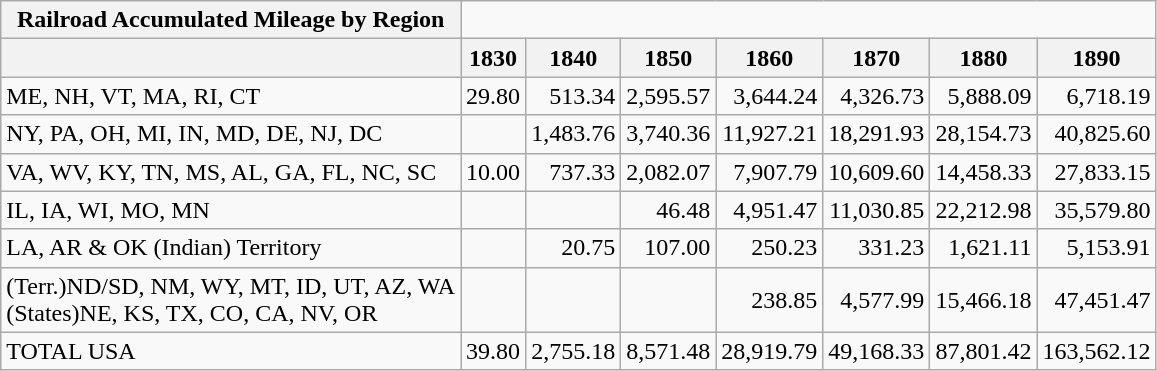<table class="wikitable" style="text-align:right;">
<tr>
<th style="text-align:center;" colspan=0>Railroad Accumulated Mileage by Region</th>
</tr>
<tr>
<th></th>
<th>1830</th>
<th>1840</th>
<th>1850</th>
<th>1860</th>
<th>1870</th>
<th>1880</th>
<th>1890</th>
</tr>
<tr>
<td style="text-align:left">ME, NH, VT, MA, RI, CT</td>
<td>29.80</td>
<td>513.34</td>
<td>2,595.57</td>
<td>3,644.24</td>
<td>4,326.73</td>
<td>5,888.09</td>
<td>6,718.19</td>
</tr>
<tr>
<td style="text-align:left">NY, PA, OH, MI, IN, MD, DE, NJ, DC</td>
<td> </td>
<td>1,483.76</td>
<td>3,740.36</td>
<td>11,927.21</td>
<td>18,291.93</td>
<td>28,154.73</td>
<td>40,825.60</td>
</tr>
<tr>
<td style="text-align:left">VA, WV, KY, TN, MS, AL, GA, FL, NC, SC</td>
<td>10.00</td>
<td>737.33</td>
<td>2,082.07</td>
<td>7,907.79</td>
<td>10,609.60</td>
<td>14,458.33</td>
<td>27,833.15</td>
</tr>
<tr>
<td style="text-align:left">IL, IA, WI, MO, MN<br></td>
<td> </td>
<td><br></td>
<td>46.48</td>
<td>4,951.47</td>
<td>11,030.85</td>
<td>22,212.98</td>
<td>35,579.80</td>
</tr>
<tr>
<td style="text-align:left">LA, AR & OK (Indian) Territory<br></td>
<td> </td>
<td>20.75<br></td>
<td>107.00</td>
<td>250.23</td>
<td>331.23</td>
<td>1,621.11</td>
<td>5,153.91</td>
</tr>
<tr>
<td style="text-align:left">(Terr.)ND/SD, NM, WY, MT, ID, UT, AZ, WA<br>(States)NE, KS, TX, CO, CA, NV, OR<br></td>
<td> </td>
<td> </td>
<td> </td>
<td>238.85</td>
<td>4,577.99</td>
<td>15,466.18</td>
<td>47,451.47</td>
</tr>
<tr>
<td style="text-align:left">TOTAL USA</td>
<td>39.80</td>
<td>2,755.18</td>
<td>8,571.48</td>
<td>28,919.79</td>
<td>49,168.33</td>
<td>87,801.42</td>
<td>163,562.12</td>
</tr>
</table>
